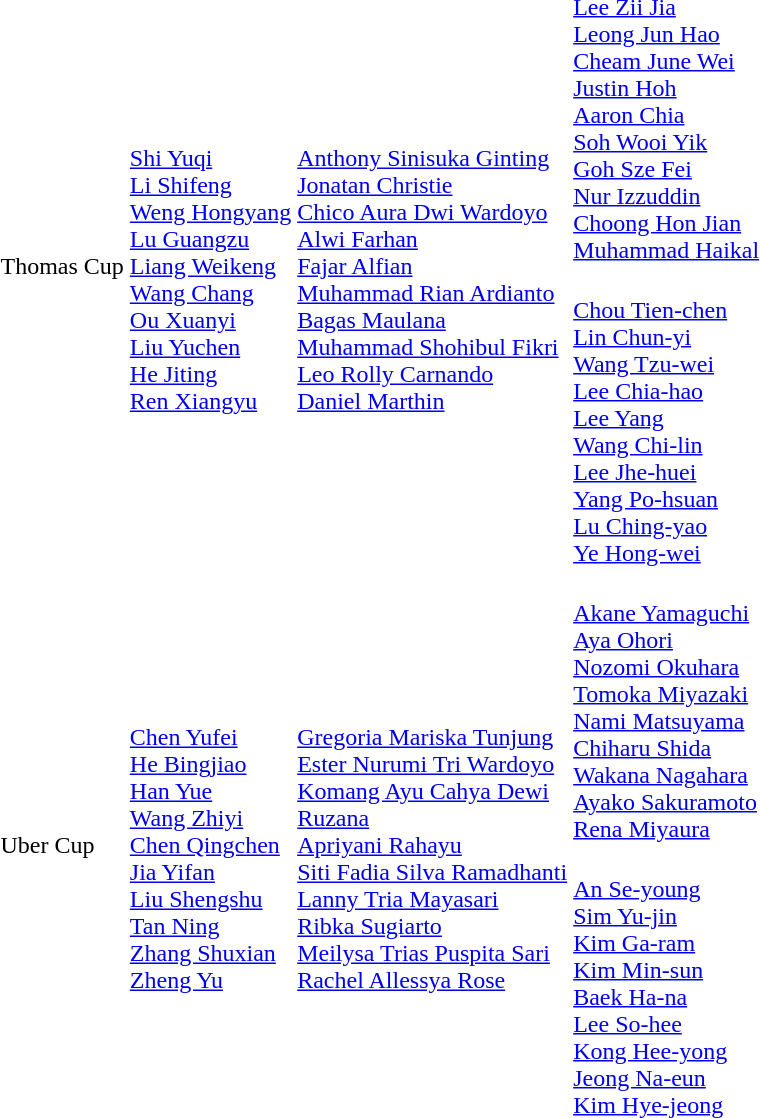<table>
<tr>
<td rowspan="2">Thomas Cup</td>
<td rowspan=2 align="left"><br><a href='#'>Shi Yuqi</a><br><a href='#'>Li Shifeng</a><br><a href='#'>Weng Hongyang</a><br><a href='#'>Lu Guangzu</a><br><a href='#'>Liang Weikeng</a><br><a href='#'>Wang Chang</a><br><a href='#'>Ou Xuanyi</a><br><a href='#'>Liu Yuchen</a><br><a href='#'>He Jiting</a><br><a href='#'>Ren Xiangyu</a></td>
<td rowspan=2 align="left"><br><a href='#'>Anthony Sinisuka Ginting</a><br><a href='#'>Jonatan Christie</a><br><a href='#'>Chico Aura Dwi Wardoyo</a><br><a href='#'>Alwi Farhan</a><br><a href='#'>Fajar Alfian</a><br><a href='#'>Muhammad Rian Ardianto</a><br><a href='#'>Bagas Maulana</a><br><a href='#'>Muhammad Shohibul Fikri</a><br><a href='#'>Leo Rolly Carnando</a><br><a href='#'>Daniel Marthin</a></td>
<td align="left"><br><a href='#'>Lee Zii Jia</a><br><a href='#'>Leong Jun Hao</a><br><a href='#'>Cheam June Wei</a><br><a href='#'>Justin Hoh</a><br><a href='#'>Aaron Chia</a><br><a href='#'>Soh Wooi Yik</a><br><a href='#'>Goh Sze Fei</a><br><a href='#'>Nur Izzuddin</a><br><a href='#'>Choong Hon Jian</a><br><a href='#'>Muhammad Haikal</a></td>
</tr>
<tr>
<td align="left"><br><a href='#'>Chou Tien-chen</a><br><a href='#'>Lin Chun-yi</a><br><a href='#'>Wang Tzu-wei</a><br><a href='#'>Lee Chia-hao</a><br><a href='#'>Lee Yang</a><br><a href='#'>Wang Chi-lin</a><br><a href='#'>Lee Jhe-huei</a><br><a href='#'>Yang Po-hsuan</a><br><a href='#'>Lu Ching-yao</a><br><a href='#'>Ye Hong-wei</a></td>
</tr>
<tr>
<td rowspan="2">Uber Cup</td>
<td rowspan=2 align="left"><br><a href='#'>Chen Yufei</a><br><a href='#'>He Bingjiao</a><br><a href='#'>Han Yue</a><br><a href='#'>Wang Zhiyi</a><br><a href='#'>Chen Qingchen</a><br><a href='#'>Jia Yifan</a><br><a href='#'>Liu Shengshu</a><br><a href='#'>Tan Ning</a><br><a href='#'>Zhang Shuxian</a><br><a href='#'>Zheng Yu</a></td>
<td rowspan=2 align="left"><br><a href='#'>Gregoria Mariska Tunjung</a><br><a href='#'>Ester Nurumi Tri Wardoyo</a><br><a href='#'>Komang Ayu Cahya Dewi</a><br><a href='#'>Ruzana</a><br><a href='#'>Apriyani Rahayu</a><br><a href='#'>Siti Fadia Silva Ramadhanti</a><br><a href='#'>Lanny Tria Mayasari</a><br><a href='#'>Ribka Sugiarto</a><br><a href='#'>Meilysa Trias Puspita Sari</a><br><a href='#'>Rachel Allessya Rose</a></td>
<td align="left"><br><a href='#'>Akane Yamaguchi</a><br><a href='#'>Aya Ohori</a><br><a href='#'>Nozomi Okuhara</a><br><a href='#'>Tomoka Miyazaki</a><br><a href='#'>Nami Matsuyama</a><br><a href='#'>Chiharu Shida</a><br><a href='#'>Wakana Nagahara</a><br><a href='#'>Ayako Sakuramoto</a><br><a href='#'>Rena Miyaura</a></td>
</tr>
<tr>
<td align="left"><br><a href='#'>An Se-young</a><br><a href='#'>Sim Yu-jin</a><br><a href='#'>Kim Ga-ram</a><br><a href='#'>Kim Min-sun</a><br><a href='#'>Baek Ha-na</a><br><a href='#'>Lee So-hee</a><br><a href='#'>Kong Hee-yong</a><br><a href='#'>Jeong Na-eun</a><br><a href='#'>Kim Hye-jeong</a></td>
</tr>
</table>
